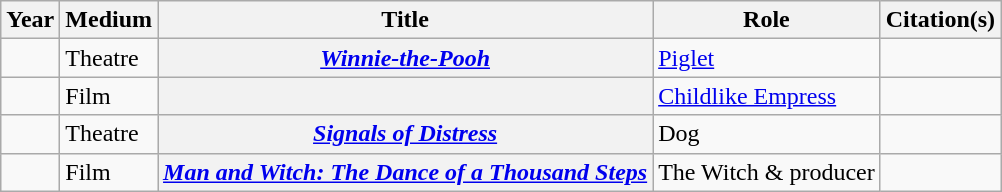<table class="wikitable plainrowheaders sortable">
<tr>
<th scope="col">Year</th>
<th scope="col">Medium</th>
<th scope="col">Title</th>
<th class="unsortable">Role</th>
<th class="unsortable">Citation(s)</th>
</tr>
<tr>
<td></td>
<td>Theatre</td>
<th scope="row"><a href='#'><em>Winnie-the-Pooh</em></a></th>
<td><a href='#'>Piglet</a></td>
<td></td>
</tr>
<tr>
<td></td>
<td>Film</td>
<th scope="row"><em></em></th>
<td><a href='#'>Childlike Empress</a></td>
<td></td>
</tr>
<tr>
<td></td>
<td>Theatre</td>
<th scope="row"><a href='#'><em>Signals of Distress</em></a></th>
<td>Dog</td>
<td></td>
</tr>
<tr>
<td></td>
<td>Film</td>
<th scope="row"><em><a href='#'>Man and Witch: The Dance of a Thousand Steps</a></em></th>
<td>The Witch & producer</td>
<td></td>
</tr>
</table>
